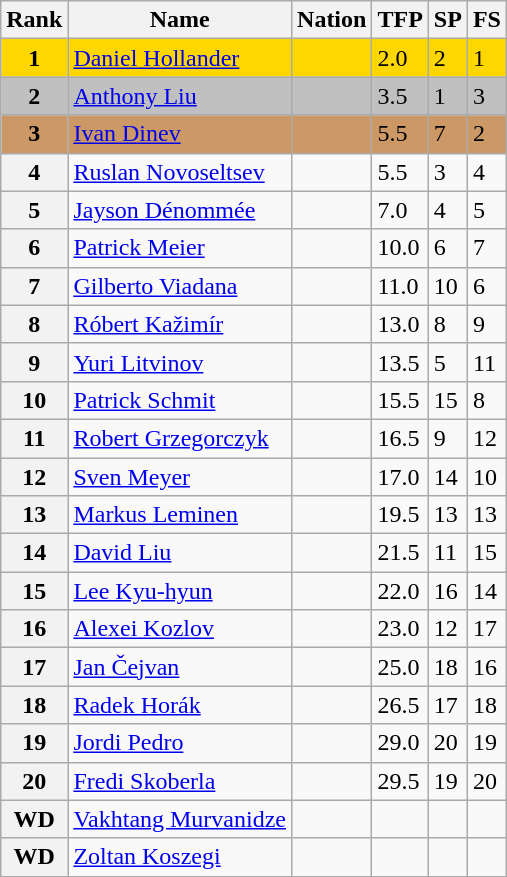<table class="wikitable">
<tr>
<th>Rank</th>
<th>Name</th>
<th>Nation</th>
<th>TFP</th>
<th>SP</th>
<th>FS</th>
</tr>
<tr bgcolor="gold">
<td align="center"><strong>1</strong></td>
<td><a href='#'>Daniel Hollander</a></td>
<td></td>
<td>2.0</td>
<td>2</td>
<td>1</td>
</tr>
<tr bgcolor="silver">
<td align="center"><strong>2</strong></td>
<td><a href='#'>Anthony Liu</a></td>
<td></td>
<td>3.5</td>
<td>1</td>
<td>3</td>
</tr>
<tr bgcolor="cc9966">
<td align="center"><strong>3</strong></td>
<td><a href='#'>Ivan Dinev</a></td>
<td></td>
<td>5.5</td>
<td>7</td>
<td>2</td>
</tr>
<tr>
<th>4</th>
<td><a href='#'>Ruslan Novoseltsev</a></td>
<td></td>
<td>5.5</td>
<td>3</td>
<td>4</td>
</tr>
<tr>
<th>5</th>
<td><a href='#'>Jayson Dénommée</a></td>
<td></td>
<td>7.0</td>
<td>4</td>
<td>5</td>
</tr>
<tr>
<th>6</th>
<td><a href='#'>Patrick Meier</a></td>
<td></td>
<td>10.0</td>
<td>6</td>
<td>7</td>
</tr>
<tr>
<th>7</th>
<td><a href='#'>Gilberto Viadana</a></td>
<td></td>
<td>11.0</td>
<td>10</td>
<td>6</td>
</tr>
<tr>
<th>8</th>
<td><a href='#'>Róbert Kažimír</a></td>
<td></td>
<td>13.0</td>
<td>8</td>
<td>9</td>
</tr>
<tr>
<th>9</th>
<td><a href='#'>Yuri Litvinov</a></td>
<td></td>
<td>13.5</td>
<td>5</td>
<td>11</td>
</tr>
<tr>
<th>10</th>
<td><a href='#'>Patrick Schmit</a></td>
<td></td>
<td>15.5</td>
<td>15</td>
<td>8</td>
</tr>
<tr>
<th>11</th>
<td><a href='#'>Robert Grzegorczyk</a></td>
<td></td>
<td>16.5</td>
<td>9</td>
<td>12</td>
</tr>
<tr>
<th>12</th>
<td><a href='#'>Sven Meyer</a></td>
<td></td>
<td>17.0</td>
<td>14</td>
<td>10</td>
</tr>
<tr>
<th>13</th>
<td><a href='#'>Markus Leminen</a></td>
<td></td>
<td>19.5</td>
<td>13</td>
<td>13</td>
</tr>
<tr>
<th>14</th>
<td><a href='#'>David Liu</a></td>
<td></td>
<td>21.5</td>
<td>11</td>
<td>15</td>
</tr>
<tr>
<th>15</th>
<td><a href='#'>Lee Kyu-hyun</a></td>
<td></td>
<td>22.0</td>
<td>16</td>
<td>14</td>
</tr>
<tr>
<th>16</th>
<td><a href='#'>Alexei Kozlov</a></td>
<td></td>
<td>23.0</td>
<td>12</td>
<td>17</td>
</tr>
<tr>
<th>17</th>
<td><a href='#'>Jan Čejvan</a></td>
<td></td>
<td>25.0</td>
<td>18</td>
<td>16</td>
</tr>
<tr>
<th>18</th>
<td><a href='#'>Radek Horák</a></td>
<td></td>
<td>26.5</td>
<td>17</td>
<td>18</td>
</tr>
<tr>
<th>19</th>
<td><a href='#'>Jordi Pedro</a></td>
<td></td>
<td>29.0</td>
<td>20</td>
<td>19</td>
</tr>
<tr>
<th>20</th>
<td><a href='#'>Fredi Skoberla</a></td>
<td></td>
<td>29.5</td>
<td>19</td>
<td>20</td>
</tr>
<tr>
<th>WD</th>
<td><a href='#'>Vakhtang Murvanidze</a></td>
<td></td>
<td></td>
<td></td>
<td></td>
</tr>
<tr>
<th>WD</th>
<td><a href='#'>Zoltan Koszegi</a></td>
<td></td>
<td></td>
<td></td>
<td></td>
</tr>
</table>
